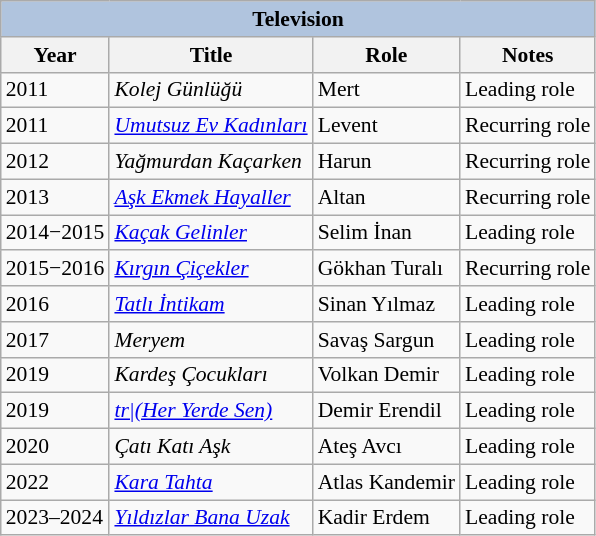<table class="wikitable" style="font-size: 90%;">
<tr>
<th colspan="4" style="background:LightSteelBlue">Television</th>
</tr>
<tr>
<th>Year</th>
<th>Title</th>
<th>Role</th>
<th>Notes</th>
</tr>
<tr>
<td>2011</td>
<td><em>Kolej Günlüğü</em></td>
<td>Mert</td>
<td>Leading role</td>
</tr>
<tr>
<td>2011</td>
<td><em><a href='#'>Umutsuz Ev Kadınları</a></em></td>
<td>Levent</td>
<td>Recurring role</td>
</tr>
<tr>
<td>2012</td>
<td><em>Yağmurdan Kaçarken</em></td>
<td>Harun</td>
<td>Recurring role</td>
</tr>
<tr>
<td>2013</td>
<td><em><a href='#'>Aşk Ekmek Hayaller</a></em></td>
<td>Altan</td>
<td>Recurring role</td>
</tr>
<tr>
<td>2014−2015</td>
<td><em><a href='#'>Kaçak Gelinler</a></em></td>
<td>Selim İnan</td>
<td>Leading role</td>
</tr>
<tr>
<td>2015−2016</td>
<td><em><a href='#'>Kırgın Çiçekler</a></em></td>
<td>Gökhan Turalı</td>
<td>Recurring role</td>
</tr>
<tr>
<td>2016</td>
<td><em><a href='#'>Tatlı İntikam</a></em></td>
<td>Sinan Yılmaz</td>
<td>Leading role</td>
</tr>
<tr>
<td>2017</td>
<td><em>Meryem</em></td>
<td>Savaş Sargun</td>
<td>Leading role</td>
</tr>
<tr>
<td>2019</td>
<td><em>Kardeş Çocukları</em></td>
<td>Volkan Demir</td>
<td>Leading role</td>
</tr>
<tr>
<td>2019</td>
<td><em><a href='#'>tr|(Her Yerde Sen)</a></em></td>
<td>Demir Erendil</td>
<td>Leading role</td>
</tr>
<tr>
<td>2020</td>
<td><em>Çatı Katı Aşk</em></td>
<td>Ateş Avcı</td>
<td>Leading role</td>
</tr>
<tr>
<td>2022</td>
<td><em><a href='#'>Kara Tahta</a></em></td>
<td>Atlas Kandemir</td>
<td>Leading role</td>
</tr>
<tr>
<td>2023–2024</td>
<td><em><a href='#'>Yıldızlar Bana Uzak</a></em></td>
<td>Kadir Erdem</td>
<td>Leading role</td>
</tr>
</table>
